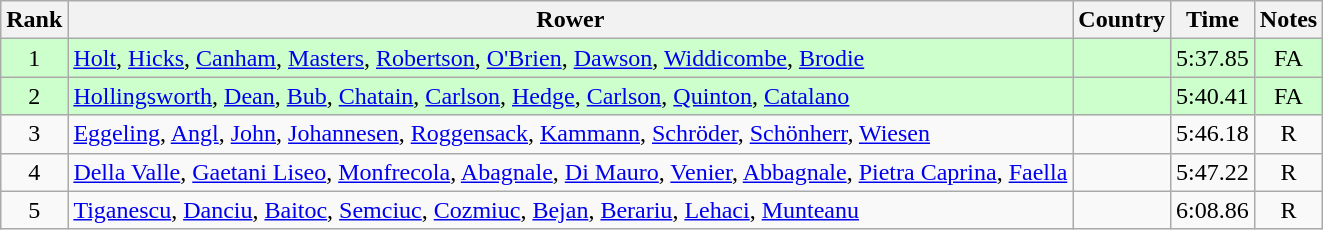<table class="wikitable" style="text-align:center">
<tr>
<th>Rank</th>
<th>Rower</th>
<th>Country</th>
<th>Time</th>
<th>Notes</th>
</tr>
<tr bgcolor=ccffcc>
<td>1</td>
<td align="left"><a href='#'>Holt</a>, <a href='#'>Hicks</a>, <a href='#'>Canham</a>, <a href='#'>Masters</a>, <a href='#'>Robertson</a>, <a href='#'>O'Brien</a>, <a href='#'>Dawson</a>, <a href='#'>Widdicombe</a>, <a href='#'>Brodie</a></td>
<td align="left"></td>
<td>5:37.85</td>
<td>FA</td>
</tr>
<tr bgcolor=ccffcc>
<td>2</td>
<td align="left"><a href='#'>Hollingsworth</a>, <a href='#'>Dean</a>, <a href='#'>Bub</a>, <a href='#'>Chatain</a>, <a href='#'>Carlson</a>, <a href='#'>Hedge</a>, <a href='#'>Carlson</a>, <a href='#'>Quinton</a>, <a href='#'>Catalano</a></td>
<td align="left"></td>
<td>5:40.41</td>
<td>FA</td>
</tr>
<tr>
<td>3</td>
<td align="left"><a href='#'>Eggeling</a>, <a href='#'>Angl</a>, <a href='#'>John</a>, <a href='#'>Johannesen</a>, <a href='#'>Roggensack</a>, <a href='#'>Kammann</a>, <a href='#'>Schröder</a>, <a href='#'>Schönherr</a>, <a href='#'>Wiesen</a></td>
<td align="left"></td>
<td>5:46.18</td>
<td>R</td>
</tr>
<tr>
<td>4</td>
<td align="left"><a href='#'>Della Valle</a>, <a href='#'>Gaetani Liseo</a>, <a href='#'>Monfrecola</a>, <a href='#'>Abagnale</a>, <a href='#'>Di Mauro</a>, <a href='#'>Venier</a>, <a href='#'>Abbagnale</a>, <a href='#'>Pietra Caprina</a>, <a href='#'>Faella</a></td>
<td align="left"></td>
<td>5:47.22</td>
<td>R</td>
</tr>
<tr>
<td>5</td>
<td align="left"><a href='#'>Tiganescu</a>, <a href='#'>Danciu</a>, <a href='#'>Baitoc</a>, <a href='#'>Semciuc</a>, <a href='#'>Cozmiuc</a>, <a href='#'>Bejan</a>, <a href='#'>Berariu</a>, <a href='#'>Lehaci</a>, <a href='#'>Munteanu</a></td>
<td align="left"></td>
<td>6:08.86</td>
<td>R</td>
</tr>
</table>
